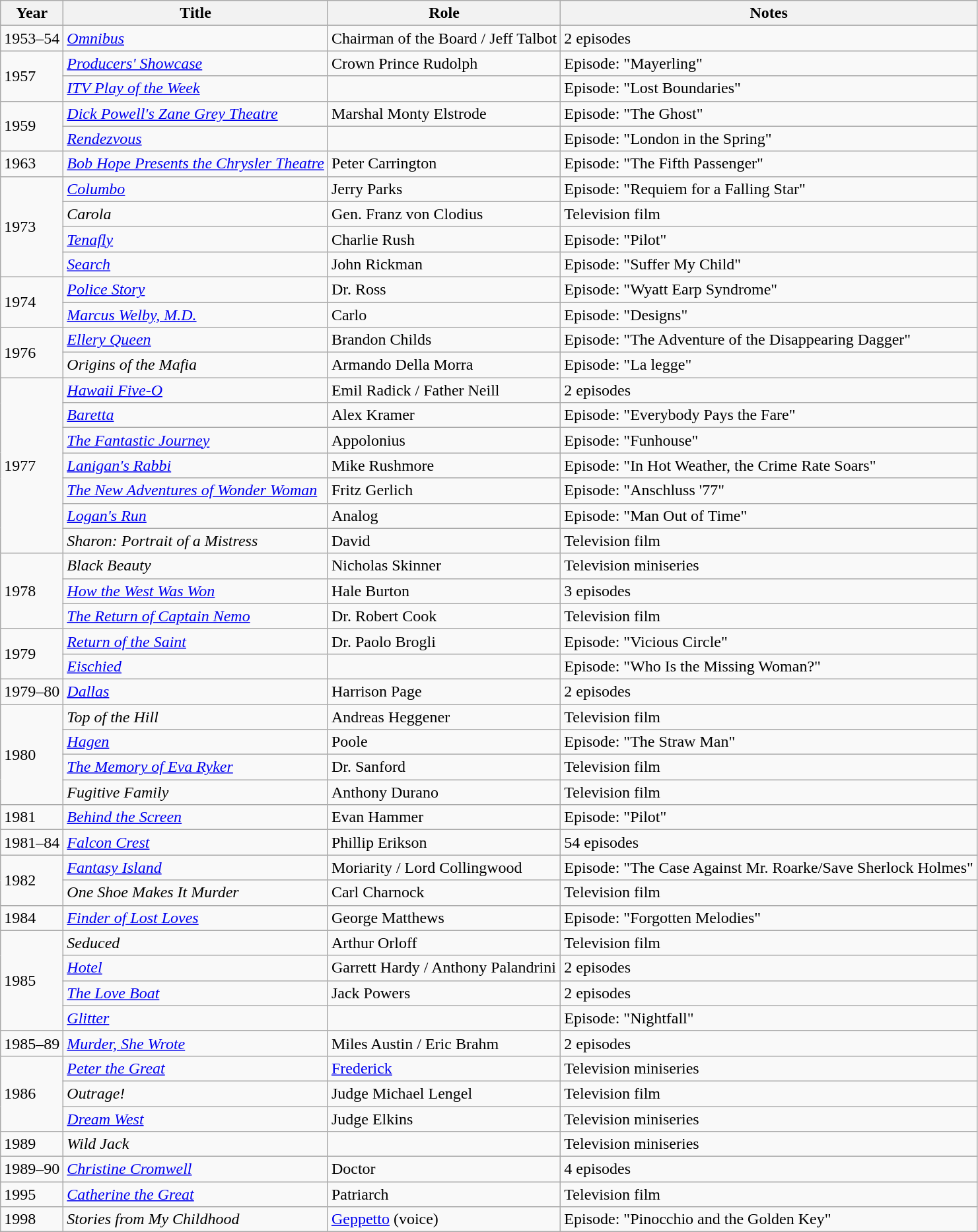<table class="wikitable sortable">
<tr>
<th>Year</th>
<th>Title</th>
<th>Role</th>
<th class="unsortable">Notes</th>
</tr>
<tr>
<td>1953–54</td>
<td><em><a href='#'>Omnibus</a></em></td>
<td>Chairman of the Board / Jeff Talbot</td>
<td>2 episodes</td>
</tr>
<tr>
<td rowspan="2">1957</td>
<td><em><a href='#'>Producers' Showcase</a></em></td>
<td>Crown Prince Rudolph</td>
<td>Episode: "Mayerling"</td>
</tr>
<tr>
<td><em><a href='#'>ITV Play of the Week</a></em></td>
<td></td>
<td>Episode: "Lost Boundaries"</td>
</tr>
<tr>
<td rowspan="2">1959</td>
<td><em><a href='#'>Dick Powell's Zane Grey Theatre</a></em></td>
<td>Marshal Monty Elstrode</td>
<td>Episode: "The Ghost"</td>
</tr>
<tr>
<td><em><a href='#'>Rendezvous</a></em></td>
<td></td>
<td>Episode: "London in the Spring"</td>
</tr>
<tr>
<td>1963</td>
<td><em><a href='#'>Bob Hope Presents the Chrysler Theatre</a></em></td>
<td>Peter Carrington</td>
<td>Episode: "The Fifth Passenger"</td>
</tr>
<tr>
<td rowspan="4">1973</td>
<td><em><a href='#'>Columbo</a></em></td>
<td>Jerry Parks</td>
<td>Episode: "Requiem for a Falling Star"</td>
</tr>
<tr>
<td><em>Carola</em></td>
<td>Gen. Franz von Clodius</td>
<td>Television film</td>
</tr>
<tr>
<td><em><a href='#'>Tenafly</a></em></td>
<td>Charlie Rush</td>
<td>Episode: "Pilot"</td>
</tr>
<tr>
<td><em><a href='#'>Search</a></em></td>
<td>John Rickman</td>
<td>Episode: "Suffer My Child"</td>
</tr>
<tr>
<td rowspan="2">1974</td>
<td><em><a href='#'>Police Story</a></em></td>
<td>Dr. Ross</td>
<td>Episode: "Wyatt Earp Syndrome"</td>
</tr>
<tr>
<td><em><a href='#'>Marcus Welby, M.D.</a></em></td>
<td>Carlo</td>
<td>Episode: "Designs"</td>
</tr>
<tr>
<td rowspan="2">1976</td>
<td><em><a href='#'>Ellery Queen</a></em></td>
<td>Brandon Childs</td>
<td>Episode: "The Adventure of the Disappearing Dagger"</td>
</tr>
<tr>
<td><em>Origins of the Mafia</em></td>
<td>Armando Della Morra</td>
<td>Episode: "La legge"</td>
</tr>
<tr>
<td rowspan="7">1977</td>
<td><em><a href='#'>Hawaii Five-O</a></em></td>
<td>Emil Radick / Father Neill</td>
<td>2 episodes</td>
</tr>
<tr>
<td><em><a href='#'>Baretta</a></em></td>
<td>Alex Kramer</td>
<td>Episode: "Everybody Pays the Fare"</td>
</tr>
<tr>
<td><em><a href='#'>The Fantastic Journey</a></em></td>
<td>Appolonius</td>
<td>Episode: "Funhouse"</td>
</tr>
<tr>
<td><em><a href='#'>Lanigan's Rabbi</a></em></td>
<td>Mike Rushmore</td>
<td>Episode: "In Hot Weather, the Crime Rate Soars"</td>
</tr>
<tr>
<td><em><a href='#'>The New Adventures of Wonder Woman</a></em></td>
<td>Fritz Gerlich</td>
<td>Episode: "Anschluss '77"</td>
</tr>
<tr>
<td><em><a href='#'>Logan's Run</a></em></td>
<td>Analog</td>
<td>Episode: "Man Out of Time"</td>
</tr>
<tr>
<td><em>Sharon: Portrait of a Mistress</em></td>
<td>David</td>
<td>Television film</td>
</tr>
<tr>
<td rowspan="3">1978</td>
<td><em>Black Beauty</em></td>
<td>Nicholas Skinner</td>
<td>Television miniseries</td>
</tr>
<tr>
<td><em><a href='#'>How the West Was Won</a></em></td>
<td>Hale Burton</td>
<td>3 episodes</td>
</tr>
<tr>
<td><em><a href='#'>The Return of Captain Nemo</a></em></td>
<td>Dr. Robert Cook</td>
<td>Television film</td>
</tr>
<tr>
<td rowspan="2">1979</td>
<td><em><a href='#'>Return of the Saint</a></em></td>
<td>Dr. Paolo Brogli</td>
<td>Episode: "Vicious Circle"</td>
</tr>
<tr>
<td><em><a href='#'>Eischied</a></em></td>
<td></td>
<td>Episode: "Who Is the Missing Woman?"</td>
</tr>
<tr>
<td>1979–80</td>
<td><em><a href='#'>Dallas</a></em></td>
<td>Harrison Page</td>
<td>2 episodes</td>
</tr>
<tr>
<td rowspan="4">1980</td>
<td><em>Top of the Hill</em></td>
<td>Andreas Heggener</td>
<td>Television film</td>
</tr>
<tr>
<td><em><a href='#'>Hagen</a></em></td>
<td>Poole</td>
<td>Episode: "The Straw Man"</td>
</tr>
<tr>
<td><em><a href='#'>The Memory of Eva Ryker</a></em></td>
<td>Dr. Sanford</td>
<td>Television film</td>
</tr>
<tr>
<td><em>Fugitive Family</em></td>
<td>Anthony Durano</td>
<td>Television film</td>
</tr>
<tr>
<td>1981</td>
<td><em><a href='#'>Behind the Screen</a></em></td>
<td>Evan Hammer</td>
<td>Episode: "Pilot"</td>
</tr>
<tr>
<td>1981–84</td>
<td><em><a href='#'>Falcon Crest</a></em></td>
<td>Phillip Erikson</td>
<td>54 episodes</td>
</tr>
<tr>
<td rowspan="2">1982</td>
<td><em><a href='#'>Fantasy Island</a></em></td>
<td>Moriarity / Lord Collingwood</td>
<td>Episode: "The Case Against Mr. Roarke/Save Sherlock Holmes"</td>
</tr>
<tr>
<td><em>One Shoe Makes It Murder</em></td>
<td>Carl Charnock</td>
<td>Television film</td>
</tr>
<tr>
<td>1984</td>
<td><em><a href='#'>Finder of Lost Loves</a></em></td>
<td>George Matthews</td>
<td>Episode: "Forgotten Melodies"</td>
</tr>
<tr>
<td rowspan="4">1985</td>
<td><em>Seduced</em></td>
<td>Arthur Orloff</td>
<td>Television film</td>
</tr>
<tr>
<td><em><a href='#'>Hotel</a></em></td>
<td>Garrett Hardy / Anthony Palandrini</td>
<td>2 episodes</td>
</tr>
<tr>
<td><em><a href='#'>The Love Boat</a></em></td>
<td>Jack Powers</td>
<td>2 episodes</td>
</tr>
<tr>
<td><em><a href='#'>Glitter</a></em></td>
<td></td>
<td>Episode: "Nightfall"</td>
</tr>
<tr>
<td>1985–89</td>
<td><em><a href='#'>Murder, She Wrote</a></em></td>
<td>Miles Austin / Eric Brahm</td>
<td>2 episodes</td>
</tr>
<tr>
<td rowspan="3">1986</td>
<td><em><a href='#'>Peter the Great</a></em></td>
<td><a href='#'>Frederick</a></td>
<td>Television miniseries</td>
</tr>
<tr>
<td><em>Outrage!</em></td>
<td>Judge Michael Lengel</td>
<td>Television film</td>
</tr>
<tr>
<td><em><a href='#'>Dream West</a></em></td>
<td>Judge Elkins</td>
<td>Television miniseries</td>
</tr>
<tr>
<td>1989</td>
<td><em>Wild Jack</em></td>
<td></td>
<td>Television miniseries</td>
</tr>
<tr>
<td>1989–90</td>
<td><em><a href='#'>Christine Cromwell</a></em></td>
<td>Doctor</td>
<td>4 episodes</td>
</tr>
<tr>
<td>1995</td>
<td><em><a href='#'>Catherine the Great</a></em></td>
<td>Patriarch</td>
<td>Television film</td>
</tr>
<tr>
<td>1998</td>
<td><em>Stories from My Childhood</em></td>
<td><a href='#'>Geppetto</a> (voice)</td>
<td>Episode: "Pinocchio and the Golden Key"</td>
</tr>
</table>
